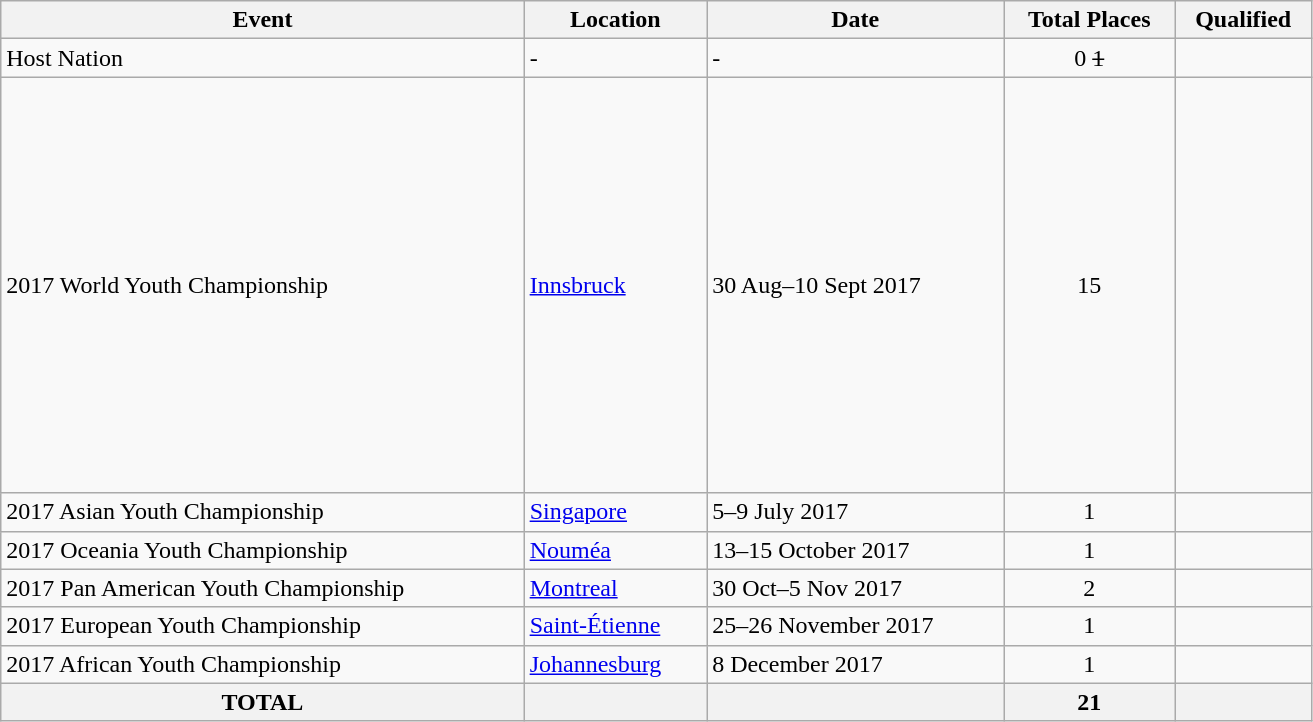<table class="wikitable" width=875>
<tr>
<th>Event</th>
<th>Location</th>
<th>Date</th>
<th>Total Places</th>
<th>Qualified</th>
</tr>
<tr>
<td>Host Nation</td>
<td>-</td>
<td>-</td>
<td align="center">0 <s>1</s></td>
<td><s></s></td>
</tr>
<tr>
<td>2017 World Youth Championship</td>
<td> <a href='#'>Innsbruck</a></td>
<td>30 Aug–10 Sept 2017</td>
<td align="center">15</td>
<td><br><br><br>
<br>
<br>
<br>
<br>
<br>
<br>
<br>
<br>
<br>
<br>
<br>
<br>
</td>
</tr>
<tr>
<td>2017 Asian Youth Championship</td>
<td> <a href='#'>Singapore</a></td>
<td>5–9 July 2017</td>
<td align="center">1</td>
<td></td>
</tr>
<tr>
<td>2017 Oceania Youth Championship</td>
<td> <a href='#'>Nouméa</a></td>
<td>13–15 October 2017</td>
<td align="center">1</td>
<td></td>
</tr>
<tr>
<td>2017 Pan American Youth Championship</td>
<td> <a href='#'>Montreal</a></td>
<td>30 Oct–5 Nov 2017</td>
<td align="center">2</td>
<td><br></td>
</tr>
<tr>
<td>2017 European Youth Championship</td>
<td> <a href='#'>Saint-Étienne</a></td>
<td>25–26 November 2017</td>
<td align="center">1</td>
<td></td>
</tr>
<tr>
<td>2017 African Youth Championship</td>
<td> <a href='#'>Johannesburg</a></td>
<td>8 December 2017</td>
<td align="center">1</td>
<td></td>
</tr>
<tr>
<th>TOTAL</th>
<th></th>
<th></th>
<th>21</th>
<th></th>
</tr>
</table>
